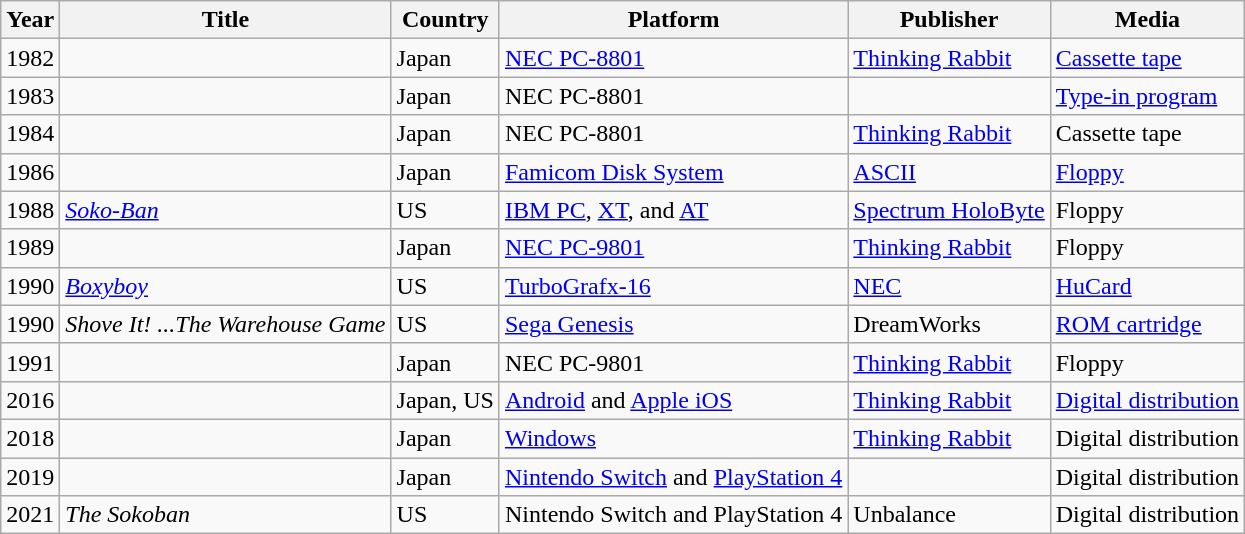<table class="wikitable" style="white-space:nowrap;">
<tr>
<th>Year</th>
<th>Title</th>
<th>Country</th>
<th>Platform</th>
<th>Publisher</th>
<th>Media</th>
</tr>
<tr>
<td>1982</td>
<td></td>
<td>Japan</td>
<td><a href='#'>NEC PC-8801</a></td>
<td><a href='#'>Thinking Rabbit</a></td>
<td><a href='#'>Cassette tape</a></td>
</tr>
<tr>
<td>1983</td>
<td></td>
<td>Japan</td>
<td>NEC PC-8801</td>
<td></td>
<td><a href='#'>Type-in program</a></td>
</tr>
<tr>
<td>1984</td>
<td></td>
<td>Japan</td>
<td>NEC PC-8801</td>
<td><a href='#'>Thinking Rabbit</a></td>
<td>Cassette tape</td>
</tr>
<tr>
<td>1986</td>
<td></td>
<td>Japan</td>
<td><a href='#'>Famicom Disk System</a></td>
<td><a href='#'>ASCII</a></td>
<td><a href='#'>Floppy</a></td>
</tr>
<tr>
<td>1988</td>
<td><em><a href='#'>Soko-Ban</a></em></td>
<td>US</td>
<td><a href='#'>IBM PC</a>, <a href='#'>XT</a>, and <a href='#'>AT</a></td>
<td><a href='#'>Spectrum HoloByte</a></td>
<td>Floppy</td>
</tr>
<tr>
<td>1989</td>
<td></td>
<td>Japan</td>
<td><a href='#'>NEC PC-9801</a></td>
<td><a href='#'>Thinking Rabbit</a></td>
<td>Floppy</td>
</tr>
<tr>
<td>1990</td>
<td><em><a href='#'>Boxyboy</a></em></td>
<td>US</td>
<td><a href='#'>TurboGrafx-16</a></td>
<td><a href='#'>NEC</a></td>
<td><a href='#'>HuCard</a></td>
</tr>
<tr>
<td>1990</td>
<td><em>Shove It! ...The Warehouse Game</em></td>
<td>US</td>
<td><a href='#'>Sega Genesis</a></td>
<td>DreamWorks</td>
<td><a href='#'>ROM cartridge</a></td>
</tr>
<tr>
<td>1991</td>
<td></td>
<td>Japan</td>
<td>NEC PC-9801</td>
<td><a href='#'>Thinking Rabbit</a></td>
<td>Floppy</td>
</tr>
<tr>
<td>2016</td>
<td></td>
<td>Japan, US</td>
<td><a href='#'>Android</a> and <a href='#'>Apple iOS</a></td>
<td><a href='#'>Thinking Rabbit</a></td>
<td><a href='#'>Digital distribution</a></td>
</tr>
<tr>
<td>2018</td>
<td></td>
<td>Japan</td>
<td><a href='#'>Windows</a></td>
<td><a href='#'>Thinking Rabbit</a></td>
<td>Digital distribution</td>
</tr>
<tr>
<td>2019</td>
<td></td>
<td>Japan</td>
<td><a href='#'>Nintendo Switch</a> and <a href='#'>PlayStation 4</a></td>
<td></td>
<td>Digital distribution</td>
</tr>
<tr>
<td>2021</td>
<td><em>The Sokoban</em></td>
<td>US</td>
<td>Nintendo Switch and PlayStation 4</td>
<td>Unbalance</td>
<td>Digital distribution</td>
</tr>
</table>
